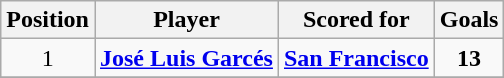<table class="wikitable" style="text-align: center;">
<tr>
<th>Position</th>
<th>Player</th>
<th>Scored for</th>
<th>Goals</th>
</tr>
<tr>
<td>1</td>
<td align="left"> <strong><a href='#'>José Luis Garcés</a></strong></td>
<td align="left"><strong><a href='#'>San Francisco</a></strong></td>
<td><strong>13</strong></td>
</tr>
<tr>
</tr>
</table>
